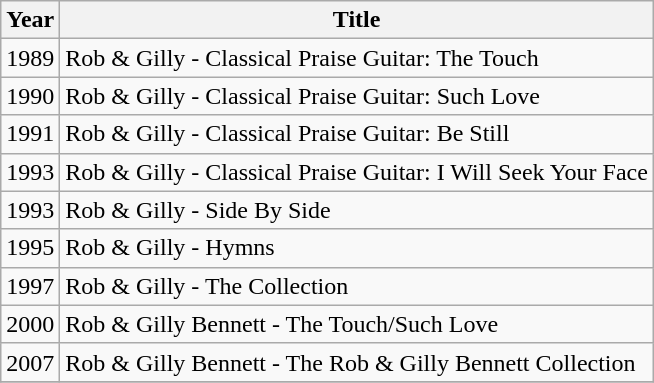<table class="wikitable" length="75%">
<tr>
<th>Year</th>
<th>Title</th>
</tr>
<tr>
<td>1989</td>
<td>Rob & Gilly - Classical Praise Guitar: The Touch</td>
</tr>
<tr>
<td>1990</td>
<td>Rob & Gilly - Classical Praise Guitar: Such Love</td>
</tr>
<tr>
<td>1991</td>
<td>Rob & Gilly - Classical Praise Guitar: Be Still</td>
</tr>
<tr>
<td>1993</td>
<td>Rob & Gilly - Classical Praise Guitar: I Will Seek Your Face</td>
</tr>
<tr>
<td>1993</td>
<td>Rob & Gilly - Side By Side</td>
</tr>
<tr>
<td>1995</td>
<td>Rob & Gilly - Hymns</td>
</tr>
<tr>
<td>1997</td>
<td>Rob & Gilly - The Collection</td>
</tr>
<tr>
<td>2000</td>
<td>Rob & Gilly Bennett - The Touch/Such Love</td>
</tr>
<tr>
<td>2007</td>
<td>Rob & Gilly Bennett - The Rob & Gilly Bennett Collection</td>
</tr>
<tr>
</tr>
</table>
